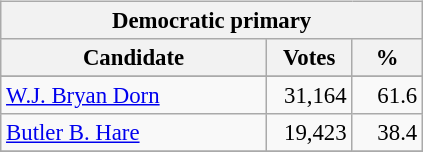<table class="wikitable" align="left" style="margin: 1em 1em 1em 0; font-size: 95%;">
<tr>
<th colspan="3">Democratic primary</th>
</tr>
<tr>
<th colspan="1" style="width: 170px">Candidate</th>
<th style="width: 50px">Votes</th>
<th style="width: 40px">%</th>
</tr>
<tr>
</tr>
<tr>
<td><a href='#'>W.J. Bryan Dorn</a></td>
<td align="right">31,164</td>
<td align="right">61.6</td>
</tr>
<tr>
<td><a href='#'>Butler B. Hare</a></td>
<td align="right">19,423</td>
<td align="right">38.4</td>
</tr>
<tr>
</tr>
</table>
